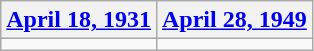<table class=wikitable>
<tr>
<th><a href='#'>April 18, 1931</a></th>
<th><a href='#'>April 28, 1949</a></th>
</tr>
<tr>
<td></td>
<td></td>
</tr>
</table>
